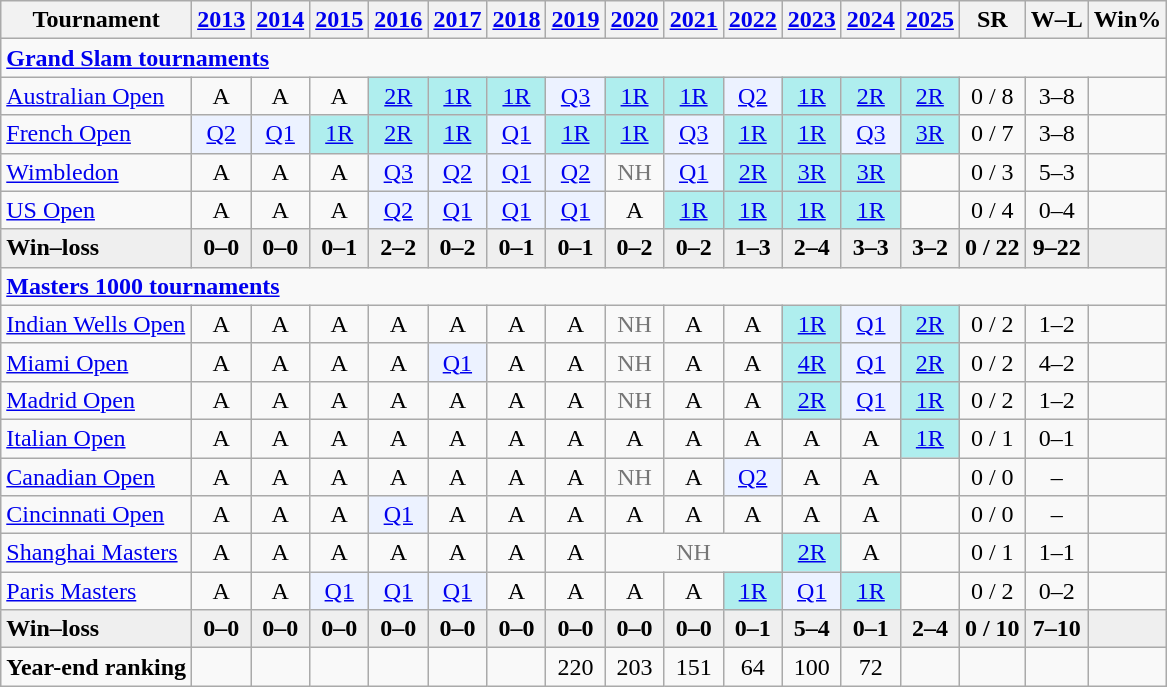<table class=wikitable style=text-align:center>
<tr>
<th>Tournament</th>
<th><a href='#'>2013</a></th>
<th><a href='#'>2014</a></th>
<th><a href='#'>2015</a></th>
<th><a href='#'>2016</a></th>
<th><a href='#'>2017</a></th>
<th><a href='#'>2018</a></th>
<th><a href='#'>2019</a></th>
<th><a href='#'>2020</a></th>
<th><a href='#'>2021</a></th>
<th><a href='#'>2022</a></th>
<th><a href='#'>2023</a></th>
<th><a href='#'>2024</a></th>
<th><a href='#'>2025</a></th>
<th>SR</th>
<th>W–L</th>
<th>Win%</th>
</tr>
<tr>
<td colspan="17" style="text-align:left"><a href='#'><strong>Grand Slam tournaments</strong></a></td>
</tr>
<tr>
<td align=left><a href='#'>Australian Open</a></td>
<td>A</td>
<td>A</td>
<td>A</td>
<td style=background:#afeeee><a href='#'>2R</a></td>
<td style=background:#afeeee><a href='#'>1R</a></td>
<td style=background:#afeeee><a href='#'>1R</a></td>
<td style=background:#ecf2ff><a href='#'>Q3</a></td>
<td style=background:#afeeee><a href='#'>1R</a></td>
<td style=background:#afeeee><a href='#'>1R</a></td>
<td style=background:#ecf2ff><a href='#'>Q2</a></td>
<td style=background:#afeeee><a href='#'>1R</a></td>
<td style=background:#afeeee><a href='#'>2R</a></td>
<td style=background:#afeeee><a href='#'>2R</a></td>
<td>0 / 8</td>
<td>3–8</td>
<td></td>
</tr>
<tr>
<td align=left><a href='#'>French Open</a></td>
<td style=background:#ecf2ff><a href='#'>Q2</a></td>
<td style=background:#ecf2ff><a href='#'>Q1</a></td>
<td style=background:#afeeee><a href='#'>1R</a></td>
<td style=background:#afeeee><a href='#'>2R</a></td>
<td style=background:#afeeee><a href='#'>1R</a></td>
<td style=background:#ecf2ff><a href='#'>Q1</a></td>
<td style=background:#afeeee><a href='#'>1R</a></td>
<td style=background:#afeeee><a href='#'>1R</a></td>
<td style=background:#ecf2ff><a href='#'>Q3</a></td>
<td style=background:#afeeee><a href='#'>1R</a></td>
<td style=background:#afeeee><a href='#'>1R</a></td>
<td style=background:#ecf2ff><a href='#'>Q3</a></td>
<td style=background:#afeeee><a href='#'>3R</a></td>
<td>0 / 7</td>
<td>3–8</td>
<td></td>
</tr>
<tr>
<td align=left><a href='#'>Wimbledon</a></td>
<td>A</td>
<td>A</td>
<td>A</td>
<td style=background:#ecf2ff><a href='#'>Q3</a></td>
<td style=background:#ecf2ff><a href='#'>Q2</a></td>
<td style=background:#ecf2ff><a href='#'>Q1</a></td>
<td style=background:#ecf2ff><a href='#'>Q2</a></td>
<td style=color:#767676>NH</td>
<td style=background:#ecf2ff><a href='#'>Q1</a></td>
<td style=background:#afeeee><a href='#'>2R</a></td>
<td style=background:#afeeee><a href='#'>3R</a></td>
<td style=background:#afeeee><a href='#'>3R</a></td>
<td></td>
<td>0 / 3</td>
<td>5–3</td>
<td></td>
</tr>
<tr>
<td align=left><a href='#'>US Open</a></td>
<td>A</td>
<td>A</td>
<td>A</td>
<td style=background:#ecf2ff><a href='#'>Q2</a></td>
<td style=background:#ecf2ff><a href='#'>Q1</a></td>
<td style=background:#ecf2ff><a href='#'>Q1</a></td>
<td style=background:#ecf2ff><a href='#'>Q1</a></td>
<td>A</td>
<td style=background:#afeeee><a href='#'>1R</a></td>
<td style=background:#afeeee><a href='#'>1R</a></td>
<td style=background:#afeeee><a href='#'>1R</a></td>
<td style=background:#afeeee><a href='#'>1R</a></td>
<td></td>
<td>0 / 4</td>
<td>0–4</td>
<td></td>
</tr>
<tr style=background:#efefef;font-weight:bold>
<td style="text-align:left">Win–loss</td>
<td>0–0</td>
<td>0–0</td>
<td>0–1</td>
<td>2–2</td>
<td>0–2</td>
<td>0–1</td>
<td>0–1</td>
<td>0–2</td>
<td>0–2</td>
<td>1–3</td>
<td>2–4</td>
<td>3–3</td>
<td>3–2</td>
<td>0 / 22</td>
<td>9–22</td>
<td></td>
</tr>
<tr>
<td colspan="17" style="text-align:left"><a href='#'><strong>Masters 1000 tournaments</strong></a></td>
</tr>
<tr>
<td align=left><a href='#'>Indian Wells Open</a></td>
<td>A</td>
<td>A</td>
<td>A</td>
<td>A</td>
<td>A</td>
<td>A</td>
<td>A</td>
<td style=color:#767676>NH</td>
<td>A</td>
<td>A</td>
<td style=background:#afeeee><a href='#'>1R</a></td>
<td style=background:#ecf2ff><a href='#'>Q1</a></td>
<td style=background:#afeeee><a href='#'>2R</a></td>
<td>0 / 2</td>
<td>1–2</td>
<td></td>
</tr>
<tr>
<td align=left><a href='#'>Miami Open</a></td>
<td>A</td>
<td>A</td>
<td>A</td>
<td>A</td>
<td style=background:#ecf2ff><a href='#'>Q1</a></td>
<td>A</td>
<td>A</td>
<td style=color:#767676>NH</td>
<td>A</td>
<td>A</td>
<td style=background:#afeeee><a href='#'>4R</a></td>
<td style=background:#ecf2ff><a href='#'>Q1</a></td>
<td style=background:#afeeee><a href='#'>2R</a></td>
<td>0 / 2</td>
<td>4–2</td>
<td></td>
</tr>
<tr>
<td align=left><a href='#'>Madrid Open</a></td>
<td>A</td>
<td>A</td>
<td>A</td>
<td>A</td>
<td>A</td>
<td>A</td>
<td>A</td>
<td style=color:#767676>NH</td>
<td>A</td>
<td>A</td>
<td style=background:#afeeee><a href='#'>2R</a></td>
<td style=background:#ecf2ff><a href='#'>Q1</a></td>
<td style=background:#afeeee><a href='#'>1R</a></td>
<td>0 / 2</td>
<td>1–2</td>
<td></td>
</tr>
<tr>
<td align=left><a href='#'>Italian Open</a></td>
<td>A</td>
<td>A</td>
<td>A</td>
<td>A</td>
<td>A</td>
<td>A</td>
<td>A</td>
<td>A</td>
<td>A</td>
<td>A</td>
<td>A</td>
<td>A</td>
<td style=background:#afeeee><a href='#'>1R</a></td>
<td>0 / 1</td>
<td>0–1</td>
<td></td>
</tr>
<tr>
<td align=left><a href='#'>Canadian Open</a></td>
<td>A</td>
<td>A</td>
<td>A</td>
<td>A</td>
<td>A</td>
<td>A</td>
<td>A</td>
<td style=color:#767676>NH</td>
<td>A</td>
<td style=background:#ecf2ff><a href='#'>Q2</a></td>
<td>A</td>
<td>A</td>
<td></td>
<td>0 / 0</td>
<td>–</td>
<td></td>
</tr>
<tr>
<td align=left><a href='#'>Cincinnati Open</a></td>
<td>A</td>
<td>A</td>
<td>A</td>
<td style=background:#ecf2ff><a href='#'>Q1</a></td>
<td>A</td>
<td>A</td>
<td>A</td>
<td>A</td>
<td>A</td>
<td>A</td>
<td>A</td>
<td>A</td>
<td></td>
<td>0 / 0</td>
<td>–</td>
<td></td>
</tr>
<tr>
<td align=left><a href='#'>Shanghai Masters</a></td>
<td>A</td>
<td>A</td>
<td>A</td>
<td>A</td>
<td>A</td>
<td>A</td>
<td>A</td>
<td colspan=3 style=color:#767676>NH</td>
<td style=background:#afeeee><a href='#'>2R</a></td>
<td>A</td>
<td></td>
<td>0 / 1</td>
<td>1–1</td>
<td></td>
</tr>
<tr>
<td align=left><a href='#'>Paris Masters</a></td>
<td>A</td>
<td>A</td>
<td style=background:#ecf2ff><a href='#'>Q1</a></td>
<td style=background:#ecf2ff><a href='#'>Q1</a></td>
<td style=background:#ecf2ff><a href='#'>Q1</a></td>
<td>A</td>
<td>A</td>
<td>A</td>
<td>A</td>
<td style=background:#afeeee><a href='#'>1R</a></td>
<td style=background:#ecf2ff><a href='#'>Q1</a></td>
<td style=background:#afeeee><a href='#'>1R</a></td>
<td></td>
<td>0 / 2</td>
<td>0–2</td>
<td></td>
</tr>
<tr style=background:#efefef;font-weight:bold>
<td style="text-align:left">Win–loss</td>
<td>0–0</td>
<td>0–0</td>
<td>0–0</td>
<td>0–0</td>
<td>0–0</td>
<td>0–0</td>
<td>0–0</td>
<td>0–0</td>
<td>0–0</td>
<td>0–1</td>
<td>5–4</td>
<td>0–1</td>
<td>2–4</td>
<td>0 / 10</td>
<td>7–10</td>
<td></td>
</tr>
<tr>
<td align=left><strong>Year-end ranking</strong></td>
<td></td>
<td></td>
<td></td>
<td></td>
<td></td>
<td></td>
<td>220</td>
<td>203</td>
<td>151</td>
<td>64</td>
<td>100</td>
<td>72</td>
<td></td>
<td></td>
<td></td>
<td></td>
</tr>
</table>
